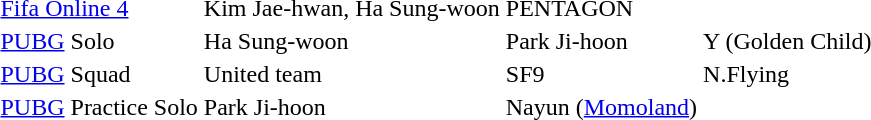<table>
<tr>
<td><a href='#'>Fifa Online 4</a></td>
<td>Kim Jae-hwan, Ha Sung-woon</td>
<td>PENTAGON</td>
</tr>
<tr>
<td><a href='#'>PUBG</a> Solo</td>
<td>Ha Sung-woon</td>
<td>Park Ji-hoon</td>
<td>Y (Golden Child)</td>
</tr>
<tr>
<td><a href='#'>PUBG</a> Squad</td>
<td>United team</td>
<td>SF9</td>
<td>N.Flying</td>
</tr>
<tr>
<td><a href='#'>PUBG</a> Practice Solo</td>
<td>Park Ji-hoon</td>
<td>Nayun (<a href='#'>Momoland</a>)</td>
</tr>
</table>
